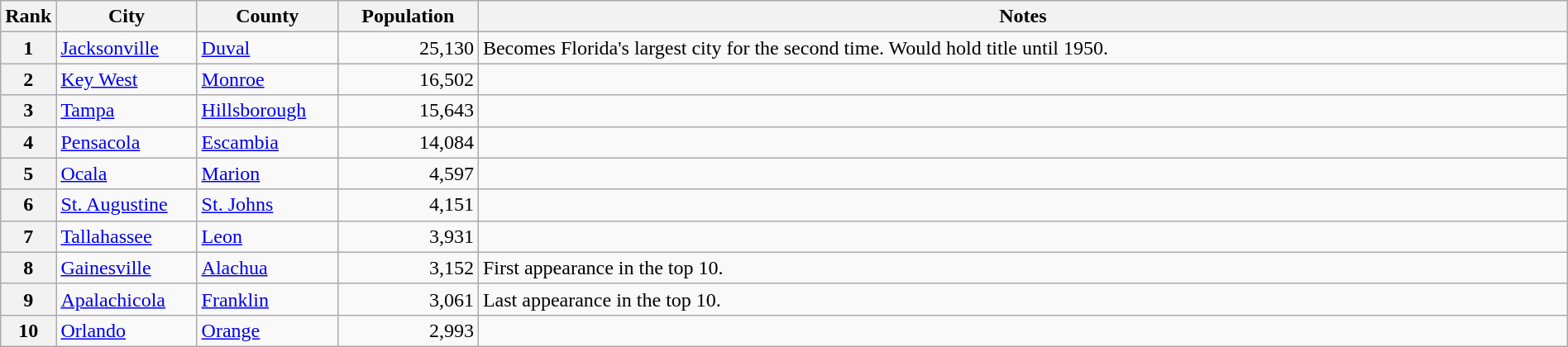<table class="wikitable plainrowheaders" style="width:100%">
<tr>
<th scope="col" style="width:3%;">Rank</th>
<th scope="col" style="width:9%;">City</th>
<th scope="col" style="width:9%;">County</th>
<th scope="col" style="width:9%;">Population</th>
<th scope="col" style="width:70%;">Notes</th>
</tr>
<tr>
<th scope="row">1</th>
<td><a href='#'>Jacksonville</a></td>
<td><a href='#'>Duval</a></td>
<td align="right">25,130</td>
<td>Becomes Florida's largest city for the second time. Would hold title until 1950.</td>
</tr>
<tr>
<th scope="row">2</th>
<td><a href='#'>Key West</a></td>
<td><a href='#'>Monroe</a></td>
<td align="right">16,502</td>
<td></td>
</tr>
<tr>
<th scope="row">3</th>
<td><a href='#'>Tampa</a></td>
<td><a href='#'>Hillsborough</a></td>
<td align="right">15,643</td>
<td></td>
</tr>
<tr>
<th scope="row">4</th>
<td><a href='#'>Pensacola</a></td>
<td><a href='#'>Escambia</a></td>
<td align="right">14,084</td>
<td></td>
</tr>
<tr>
<th scope="row">5</th>
<td><a href='#'>Ocala</a></td>
<td><a href='#'>Marion</a></td>
<td align="right">4,597</td>
<td></td>
</tr>
<tr>
<th scope="row">6</th>
<td><a href='#'>St. Augustine</a></td>
<td><a href='#'>St. Johns</a></td>
<td align="right">4,151</td>
<td></td>
</tr>
<tr>
<th scope="row">7</th>
<td><a href='#'>Tallahassee</a></td>
<td><a href='#'>Leon</a></td>
<td align="right">3,931</td>
<td></td>
</tr>
<tr>
<th scope="row">8</th>
<td><a href='#'>Gainesville</a></td>
<td><a href='#'>Alachua</a></td>
<td align="right">3,152</td>
<td>First appearance in the top 10.</td>
</tr>
<tr>
<th scope="row">9</th>
<td><a href='#'>Apalachicola</a></td>
<td><a href='#'>Franklin</a></td>
<td align="right">3,061</td>
<td>Last appearance in the top 10.</td>
</tr>
<tr>
<th scope="row">10</th>
<td><a href='#'>Orlando</a></td>
<td><a href='#'>Orange</a></td>
<td align="right">2,993</td>
<td></td>
</tr>
</table>
